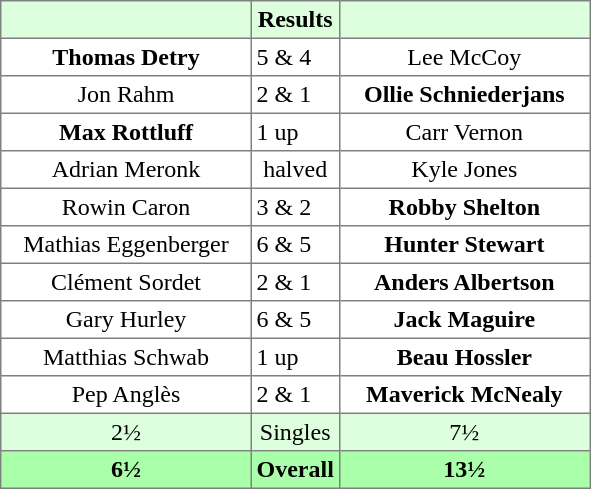<table border="1" cellpadding="3" style="border-collapse:collapse; text-align:center;">
<tr style="background:#ddffdd;">
<th width=160></th>
<th>Results</th>
<th width=160></th>
</tr>
<tr>
<td><strong>Thomas Detry</strong></td>
<td align=left> 5 & 4</td>
<td>Lee McCoy</td>
</tr>
<tr>
<td>Jon Rahm</td>
<td align=left> 2 & 1</td>
<td><strong>Ollie Schniederjans</strong></td>
</tr>
<tr>
<td><strong>Max Rottluff</strong></td>
<td align=left> 1 up</td>
<td>Carr Vernon</td>
</tr>
<tr>
<td>Adrian Meronk</td>
<td>halved</td>
<td>Kyle Jones</td>
</tr>
<tr>
<td>Rowin Caron</td>
<td align=left> 3 & 2</td>
<td><strong>Robby Shelton</strong></td>
</tr>
<tr>
<td>Mathias Eggenberger</td>
<td align=left> 6 & 5</td>
<td><strong>Hunter Stewart</strong></td>
</tr>
<tr>
<td>Clément Sordet</td>
<td align=left> 2 & 1</td>
<td><strong>Anders Albertson</strong></td>
</tr>
<tr>
<td>Gary Hurley</td>
<td align=left> 6 & 5</td>
<td><strong>Jack Maguire</strong></td>
</tr>
<tr>
<td>Matthias Schwab</td>
<td align=left> 1 up</td>
<td><strong>Beau Hossler</strong></td>
</tr>
<tr>
<td>Pep Anglès</td>
<td align=left> 2 & 1</td>
<td><strong>Maverick McNealy</strong></td>
</tr>
<tr style="background:#ddffdd;">
<td>2½</td>
<td>Singles</td>
<td>7½</td>
</tr>
<tr style="background:#aaffaa;">
<th>6½</th>
<th>Overall</th>
<th>13½</th>
</tr>
</table>
